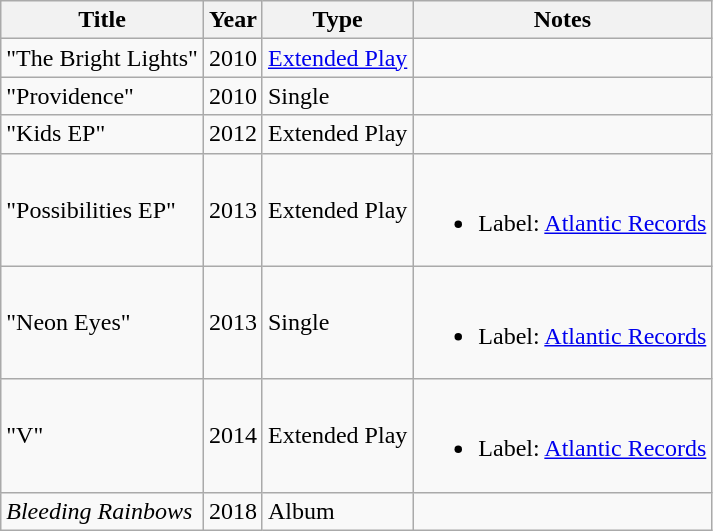<table class="wikitable">
<tr>
<th>Title</th>
<th>Year</th>
<th>Type</th>
<th>Notes</th>
</tr>
<tr>
<td>"The Bright Lights"</td>
<td>2010</td>
<td><a href='#'>Extended Play</a></td>
<td></td>
</tr>
<tr>
<td>"Providence"</td>
<td>2010</td>
<td>Single</td>
<td></td>
</tr>
<tr>
<td>"Kids EP"</td>
<td>2012</td>
<td>Extended Play</td>
<td></td>
</tr>
<tr>
<td>"Possibilities EP"</td>
<td>2013</td>
<td>Extended Play</td>
<td><br><ul><li>Label: <a href='#'>Atlantic Records</a></li></ul></td>
</tr>
<tr>
<td>"Neon Eyes"</td>
<td>2013</td>
<td>Single</td>
<td><br><ul><li>Label: <a href='#'>Atlantic Records</a></li></ul></td>
</tr>
<tr>
<td>"V"</td>
<td>2014</td>
<td>Extended Play</td>
<td><br><ul><li>Label: <a href='#'>Atlantic Records</a></li></ul></td>
</tr>
<tr>
<td><em>Bleeding Rainbows</em></td>
<td>2018</td>
<td>Album</td>
<td></td>
</tr>
</table>
